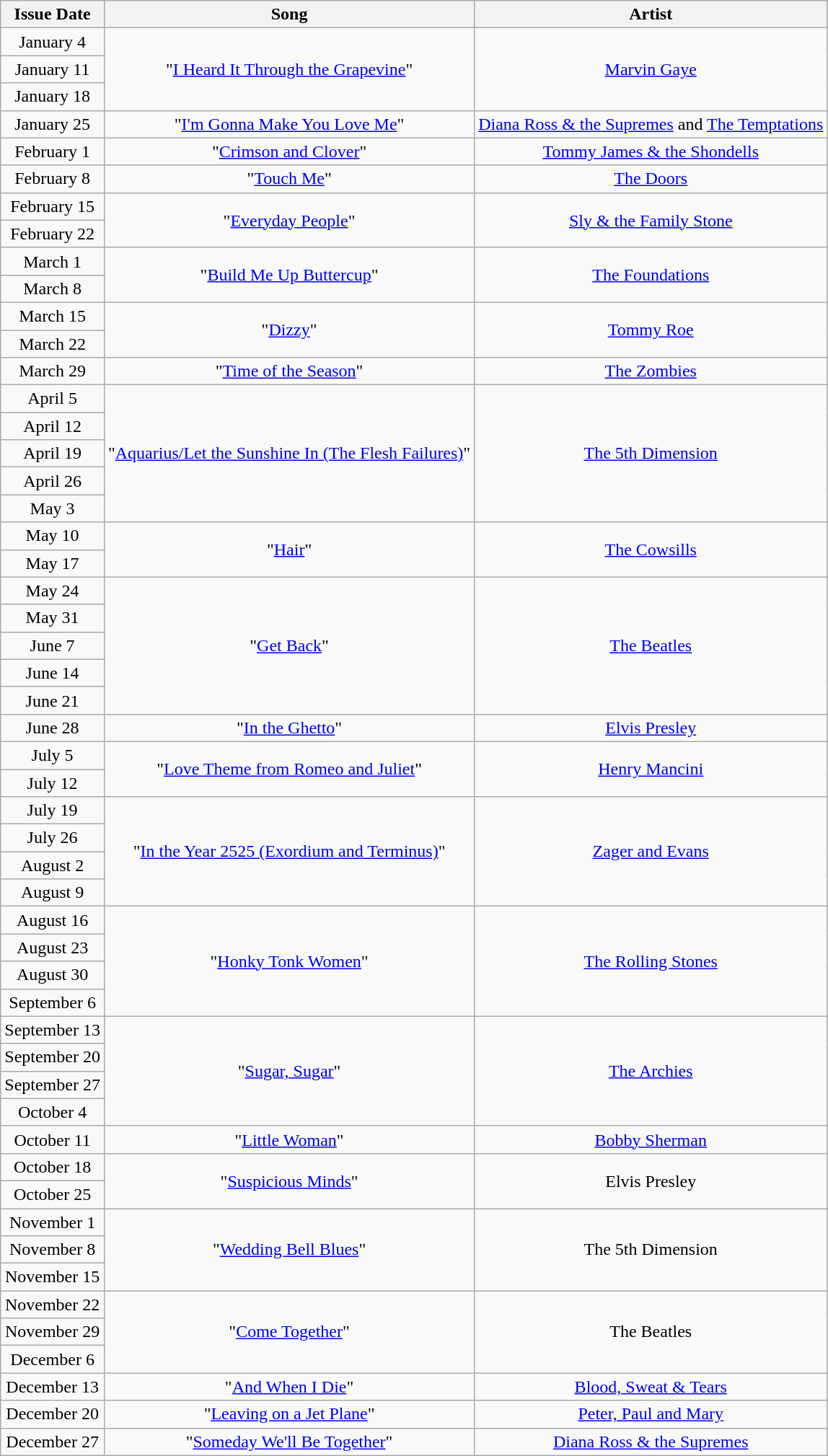<table class="wikitable plainrowheaders" style="text-align:center">
<tr>
<th>Issue Date</th>
<th>Song</th>
<th>Artist</th>
</tr>
<tr>
<td>January 4</td>
<td rowspan="3">"<a href='#'>I Heard It Through the Grapevine</a>"</td>
<td rowspan="3"><a href='#'>Marvin Gaye</a></td>
</tr>
<tr>
<td>January 11</td>
</tr>
<tr>
<td>January 18</td>
</tr>
<tr>
<td>January 25</td>
<td>"<a href='#'>I'm Gonna Make You Love Me</a>"</td>
<td><a href='#'>Diana Ross & the Supremes</a> and <a href='#'>The Temptations</a></td>
</tr>
<tr>
<td>February 1</td>
<td>"<a href='#'>Crimson and Clover</a>"</td>
<td><a href='#'>Tommy James & the Shondells</a></td>
</tr>
<tr>
<td>February 8</td>
<td>"<a href='#'>Touch Me</a>"</td>
<td><a href='#'>The Doors</a></td>
</tr>
<tr>
<td>February 15</td>
<td rowspan="2">"<a href='#'>Everyday People</a>"</td>
<td rowspan="2"><a href='#'>Sly & the Family Stone</a></td>
</tr>
<tr>
<td>February 22</td>
</tr>
<tr>
<td>March 1</td>
<td rowspan="2">"<a href='#'>Build Me Up Buttercup</a>"</td>
<td rowspan="2"><a href='#'>The Foundations</a></td>
</tr>
<tr>
<td>March 8</td>
</tr>
<tr>
<td>March 15</td>
<td rowspan="2">"<a href='#'>Dizzy</a>"</td>
<td rowspan="2"><a href='#'>Tommy Roe</a></td>
</tr>
<tr>
<td>March 22</td>
</tr>
<tr>
<td>March 29</td>
<td>"<a href='#'>Time of the Season</a>"</td>
<td><a href='#'>The Zombies</a></td>
</tr>
<tr>
<td>April 5</td>
<td rowspan="5">"<a href='#'>Aquarius/Let the Sunshine In (The Flesh Failures)</a>"</td>
<td rowspan="5"><a href='#'>The 5th Dimension</a></td>
</tr>
<tr>
<td>April 12</td>
</tr>
<tr>
<td>April 19</td>
</tr>
<tr>
<td>April 26</td>
</tr>
<tr>
<td>May 3</td>
</tr>
<tr>
<td>May 10</td>
<td rowspan="2">"<a href='#'>Hair</a>"</td>
<td rowspan="2"><a href='#'>The Cowsills</a></td>
</tr>
<tr>
<td>May 17</td>
</tr>
<tr>
<td>May 24</td>
<td rowspan="5">"<a href='#'>Get Back</a>"</td>
<td rowspan="5"><a href='#'>The Beatles</a></td>
</tr>
<tr>
<td>May 31</td>
</tr>
<tr>
<td>June 7</td>
</tr>
<tr>
<td>June 14</td>
</tr>
<tr>
<td>June 21</td>
</tr>
<tr>
<td>June 28</td>
<td>"<a href='#'>In the Ghetto</a>"</td>
<td><a href='#'>Elvis Presley</a></td>
</tr>
<tr>
<td>July 5</td>
<td rowspan="2">"<a href='#'>Love Theme from Romeo and Juliet</a>"</td>
<td rowspan="2"><a href='#'>Henry Mancini</a></td>
</tr>
<tr>
<td>July 12</td>
</tr>
<tr>
<td>July 19</td>
<td rowspan="4">"<a href='#'>In the Year 2525 (Exordium and Terminus)</a>"</td>
<td rowspan="4"><a href='#'>Zager and Evans</a></td>
</tr>
<tr>
<td>July 26</td>
</tr>
<tr>
<td>August 2</td>
</tr>
<tr>
<td>August 9</td>
</tr>
<tr>
<td>August 16</td>
<td rowspan="4">"<a href='#'>Honky Tonk Women</a>"</td>
<td rowspan="4"><a href='#'>The Rolling Stones</a></td>
</tr>
<tr>
<td>August 23</td>
</tr>
<tr>
<td>August 30</td>
</tr>
<tr>
<td>September 6</td>
</tr>
<tr>
<td>September 13</td>
<td rowspan="4">"<a href='#'>Sugar, Sugar</a>"</td>
<td rowspan="4"><a href='#'>The Archies</a></td>
</tr>
<tr>
<td>September 20</td>
</tr>
<tr>
<td>September 27</td>
</tr>
<tr>
<td>October 4</td>
</tr>
<tr>
<td>October 11</td>
<td>"<a href='#'>Little Woman</a>"</td>
<td><a href='#'>Bobby Sherman</a></td>
</tr>
<tr>
<td>October 18</td>
<td rowspan="2">"<a href='#'>Suspicious Minds</a>"</td>
<td rowspan="2">Elvis Presley</td>
</tr>
<tr>
<td>October 25</td>
</tr>
<tr>
<td>November 1</td>
<td rowspan="3">"<a href='#'>Wedding Bell Blues</a>"</td>
<td rowspan="3">The 5th Dimension</td>
</tr>
<tr>
<td>November 8</td>
</tr>
<tr>
<td>November 15</td>
</tr>
<tr>
<td>November 22</td>
<td rowspan="3">"<a href='#'>Come Together</a>"</td>
<td rowspan="3">The Beatles</td>
</tr>
<tr>
<td>November 29</td>
</tr>
<tr>
<td>December 6</td>
</tr>
<tr>
<td>December 13</td>
<td>"<a href='#'>And When I Die</a>"</td>
<td><a href='#'>Blood, Sweat & Tears</a></td>
</tr>
<tr>
<td>December 20</td>
<td>"<a href='#'>Leaving on a Jet Plane</a>"</td>
<td><a href='#'>Peter, Paul and Mary</a></td>
</tr>
<tr>
<td>December 27</td>
<td>"<a href='#'>Someday We'll Be Together</a>"</td>
<td><a href='#'>Diana Ross & the Supremes</a></td>
</tr>
</table>
